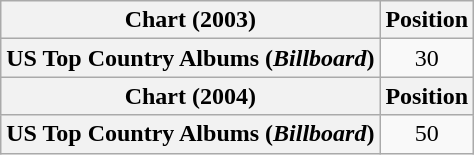<table class="wikitable plainrowheaders" style="text-align:center">
<tr>
<th scope="col">Chart (2003)</th>
<th scope="col">Position</th>
</tr>
<tr>
<th scope="row">US Top Country Albums (<em>Billboard</em>)</th>
<td>30</td>
</tr>
<tr>
<th scope="col">Chart (2004)</th>
<th scope="col">Position</th>
</tr>
<tr>
<th scope="row">US Top Country Albums (<em>Billboard</em>)</th>
<td>50</td>
</tr>
</table>
